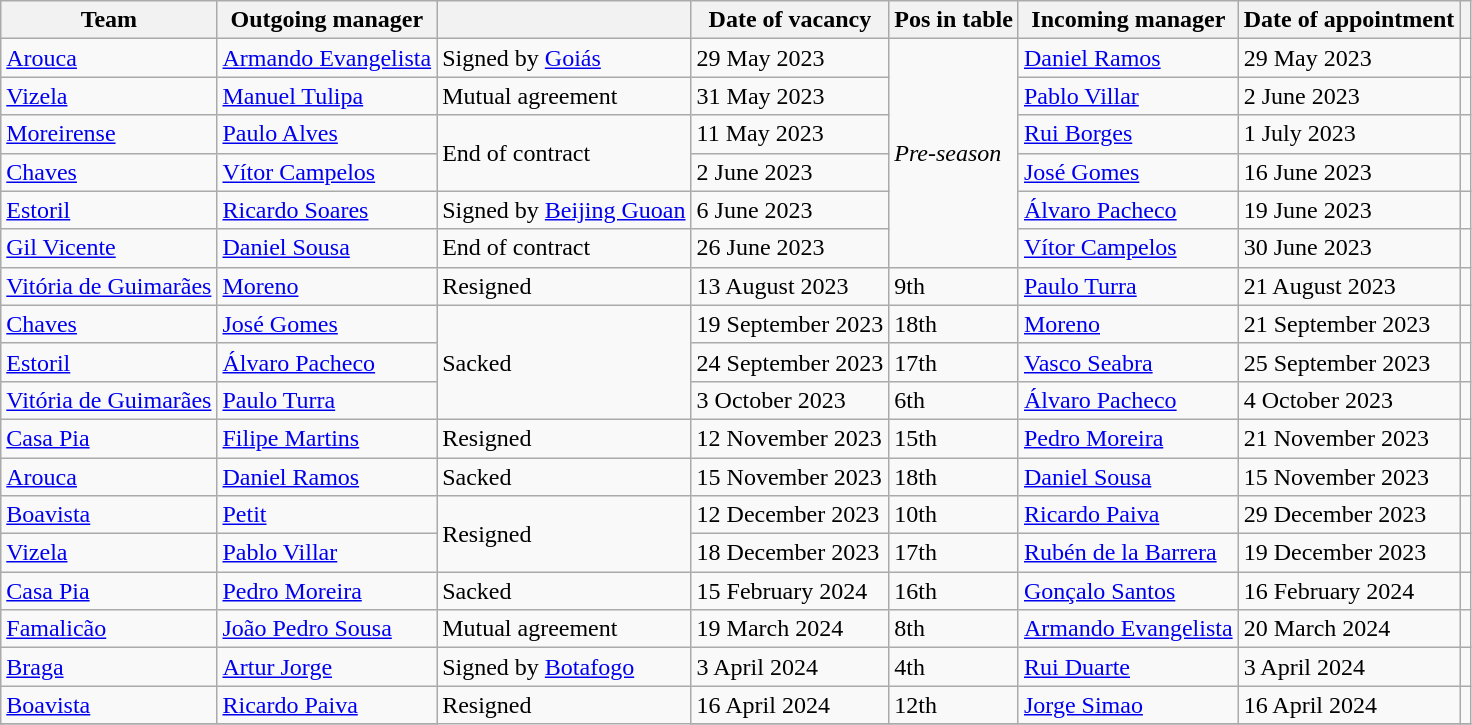<table class="wikitable sortable" style="text-align:left">
<tr>
<th>Team</th>
<th>Outgoing manager</th>
<th></th>
<th>Date of vacancy</th>
<th>Pos in table</th>
<th>Incoming manager</th>
<th>Date of appointment</th>
<th></th>
</tr>
<tr>
<td><a href='#'>Arouca</a></td>
<td> <a href='#'>Armando Evangelista</a></td>
<td>Signed by <a href='#'>Goiás</a></td>
<td>29 May 2023</td>
<td rowspan="6"><em>Pre-season</em></td>
<td> <a href='#'>Daniel Ramos</a></td>
<td>29 May 2023</td>
<td></td>
</tr>
<tr>
<td><a href='#'>Vizela</a></td>
<td> <a href='#'>Manuel Tulipa</a></td>
<td>Mutual agreement</td>
<td>31 May 2023</td>
<td> <a href='#'>Pablo Villar</a></td>
<td>2 June 2023</td>
<td></td>
</tr>
<tr>
<td><a href='#'>Moreirense</a></td>
<td> <a href='#'>Paulo Alves</a></td>
<td rowspan="2">End of contract</td>
<td>11 May 2023</td>
<td> <a href='#'>Rui Borges</a></td>
<td>1 July 2023</td>
<td></td>
</tr>
<tr>
<td><a href='#'>Chaves</a></td>
<td> <a href='#'>Vítor Campelos</a></td>
<td>2 June 2023</td>
<td> <a href='#'>José Gomes</a></td>
<td>16 June 2023</td>
<td></td>
</tr>
<tr>
<td><a href='#'>Estoril</a></td>
<td> <a href='#'>Ricardo Soares</a></td>
<td>Signed by <a href='#'>Beijing Guoan</a></td>
<td>6 June 2023</td>
<td> <a href='#'>Álvaro Pacheco</a></td>
<td>19 June 2023</td>
<td></td>
</tr>
<tr>
<td><a href='#'>Gil Vicente</a></td>
<td> <a href='#'>Daniel Sousa</a></td>
<td>End of contract</td>
<td>26 June 2023</td>
<td> <a href='#'>Vítor Campelos</a></td>
<td>30 June 2023</td>
<td></td>
</tr>
<tr>
<td><a href='#'>Vitória de Guimarães</a></td>
<td> <a href='#'>Moreno</a></td>
<td>Resigned</td>
<td>13 August 2023</td>
<td>9th</td>
<td> <a href='#'>Paulo Turra</a></td>
<td>21 August 2023</td>
<td></td>
</tr>
<tr>
<td><a href='#'>Chaves</a></td>
<td> <a href='#'>José Gomes</a></td>
<td rowspan="3">Sacked</td>
<td>19 September 2023</td>
<td>18th</td>
<td> <a href='#'>Moreno</a></td>
<td>21 September 2023</td>
<td></td>
</tr>
<tr>
<td><a href='#'>Estoril</a></td>
<td> <a href='#'>Álvaro Pacheco</a></td>
<td>24 September 2023</td>
<td>17th</td>
<td> <a href='#'>Vasco Seabra</a></td>
<td>25 September 2023</td>
<td></td>
</tr>
<tr>
<td><a href='#'>Vitória de Guimarães</a></td>
<td> <a href='#'>Paulo Turra</a></td>
<td>3 October 2023</td>
<td>6th</td>
<td> <a href='#'>Álvaro Pacheco</a></td>
<td>4 October 2023</td>
<td></td>
</tr>
<tr>
<td><a href='#'>Casa Pia</a></td>
<td> <a href='#'>Filipe Martins</a></td>
<td>Resigned</td>
<td>12 November 2023</td>
<td>15th</td>
<td> <a href='#'>Pedro Moreira</a></td>
<td>21 November 2023</td>
<td></td>
</tr>
<tr>
<td><a href='#'>Arouca</a></td>
<td> <a href='#'>Daniel Ramos</a></td>
<td>Sacked</td>
<td>15 November 2023</td>
<td>18th</td>
<td> <a href='#'>Daniel Sousa</a></td>
<td>15 November 2023</td>
<td></td>
</tr>
<tr>
<td><a href='#'>Boavista</a></td>
<td> <a href='#'>Petit</a></td>
<td rowspan="2">Resigned</td>
<td>12 December 2023</td>
<td>10th</td>
<td> <a href='#'>Ricardo Paiva</a></td>
<td>29 December 2023</td>
<td></td>
</tr>
<tr>
<td><a href='#'>Vizela</a></td>
<td> <a href='#'>Pablo Villar</a></td>
<td>18 December 2023</td>
<td>17th</td>
<td> <a href='#'>Rubén de la Barrera</a></td>
<td>19 December 2023</td>
<td></td>
</tr>
<tr>
<td><a href='#'>Casa Pia</a></td>
<td> <a href='#'>Pedro Moreira</a></td>
<td>Sacked</td>
<td>15 February 2024</td>
<td>16th</td>
<td> <a href='#'>Gonçalo Santos</a></td>
<td>16 February 2024</td>
<td></td>
</tr>
<tr>
<td><a href='#'>Famalicão</a></td>
<td> <a href='#'>João Pedro Sousa</a></td>
<td>Mutual agreement</td>
<td>19 March 2024</td>
<td>8th</td>
<td> <a href='#'>Armando Evangelista</a></td>
<td>20 March 2024</td>
<td></td>
</tr>
<tr>
<td><a href='#'>Braga</a></td>
<td> <a href='#'>Artur Jorge</a></td>
<td>Signed by <a href='#'>Botafogo</a></td>
<td>3 April 2024</td>
<td>4th</td>
<td> <a href='#'>Rui Duarte</a></td>
<td>3 April 2024</td>
<td></td>
</tr>
<tr>
<td><a href='#'>Boavista</a></td>
<td> <a href='#'>Ricardo Paiva</a></td>
<td rowspan="2">Resigned</td>
<td>16 April 2024</td>
<td>12th</td>
<td> <a href='#'>Jorge Simao</a></td>
<td>16 April 2024</td>
<td></td>
</tr>
<tr>
</tr>
</table>
